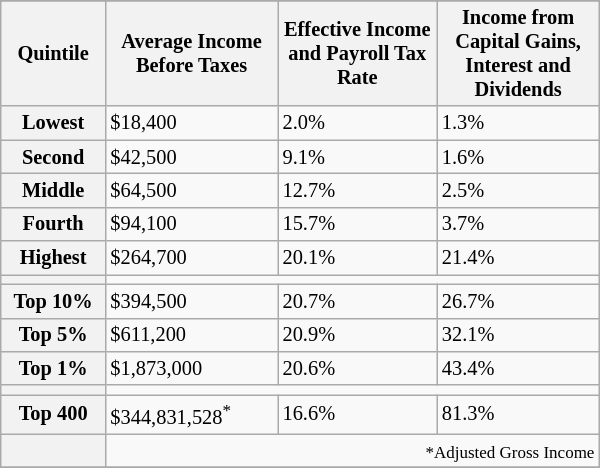<table class="wikitable" align="right" style="margin:0 0 1em 1em; font-size: 85%; width:400px;">
<tr>
</tr>
<tr>
<th width=70>Quintile</th>
<th width=120>Average Income Before Taxes</th>
<th width=120>Effective Income and Payroll Tax Rate</th>
<th width=120>Income from Capital Gains, Interest and Dividends</th>
</tr>
<tr>
<th>Lowest</th>
<td>$18,400</td>
<td>2.0%</td>
<td>1.3%</td>
</tr>
<tr>
<th>Second</th>
<td>$42,500</td>
<td>9.1%</td>
<td>1.6%</td>
</tr>
<tr>
<th>Middle</th>
<td>$64,500</td>
<td>12.7%</td>
<td>2.5%</td>
</tr>
<tr>
<th>Fourth</th>
<td>$94,100</td>
<td>15.7%</td>
<td>3.7%</td>
</tr>
<tr>
<th>Highest</th>
<td>$264,700</td>
<td>20.1%</td>
<td>21.4%</td>
</tr>
<tr>
<th></th>
<td colspan="3" style="text-align: right;"></td>
</tr>
<tr>
<th>Top 10%</th>
<td>$394,500</td>
<td>20.7%</td>
<td>26.7%</td>
</tr>
<tr>
<th>Top 5%</th>
<td>$611,200</td>
<td>20.9%</td>
<td>32.1%</td>
</tr>
<tr>
<th>Top 1%</th>
<td>$1,873,000</td>
<td>20.6%</td>
<td>43.4%</td>
</tr>
<tr>
<th></th>
<td colspan="3" style="text-align: right;"></td>
</tr>
<tr>
<th>Top 400</th>
<td>$344,831,528<sup>*</sup></td>
<td>16.6%</td>
<td>81.3%</td>
</tr>
<tr>
<th></th>
<td colspan="3" style="text-align: right;"><small>*Adjusted Gross Income</small></td>
</tr>
<tr>
</tr>
</table>
